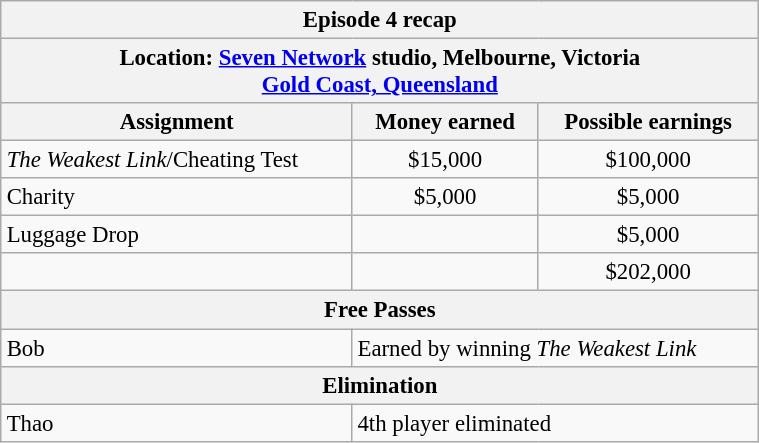<table class="wikitable" style="font-size: 95%; margin: 10px" align="right" width="40%">
<tr>
<th colspan=3>Episode 4 recap</th>
</tr>
<tr>
<th colspan=3>Location: <a href='#'>Seven Network</a> studio, Melbourne, Victoria<br><a href='#'>Gold Coast, Queensland</a></th>
</tr>
<tr>
<th>Assignment</th>
<th>Money earned</th>
<th>Possible earnings</th>
</tr>
<tr>
<td><em>The Weakest Link</em>/Cheating Test</td>
<td align="center">$15,000</td>
<td align="center">$100,000</td>
</tr>
<tr>
<td>Charity</td>
<td align="center">$5,000</td>
<td align="center">$5,000</td>
</tr>
<tr>
<td>Luggage Drop</td>
<td align="center"></td>
<td align="center">$5,000</td>
</tr>
<tr>
<td><strong></strong></td>
<td align="center"><strong></strong></td>
<td align="center">$202,000</td>
</tr>
<tr>
<th colspan=3>Free Passes</th>
</tr>
<tr>
<td>Bob</td>
<td colspan=2>Earned by winning <em>The Weakest Link</em></td>
</tr>
<tr>
<th colspan=3>Elimination</th>
</tr>
<tr>
<td>Thao</td>
<td colspan=2>4th player eliminated</td>
</tr>
</table>
